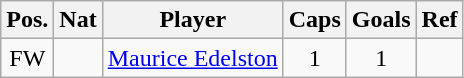<table class="wikitable"  style="text-align:center; border:1px #aaa solid;">
<tr>
<th>Pos.</th>
<th>Nat</th>
<th>Player</th>
<th>Caps</th>
<th>Goals</th>
<th>Ref</th>
</tr>
<tr>
<td>FW</td>
<td></td>
<td style="text-align:left;"><a href='#'>Maurice Edelston</a></td>
<td>1</td>
<td>1</td>
<td></td>
</tr>
</table>
